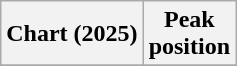<table class="wikitable sortable plainrowheaders" style="text-align:center">
<tr>
<th scope="col">Chart (2025)</th>
<th scope="col">Peak<br>position</th>
</tr>
<tr>
</tr>
</table>
